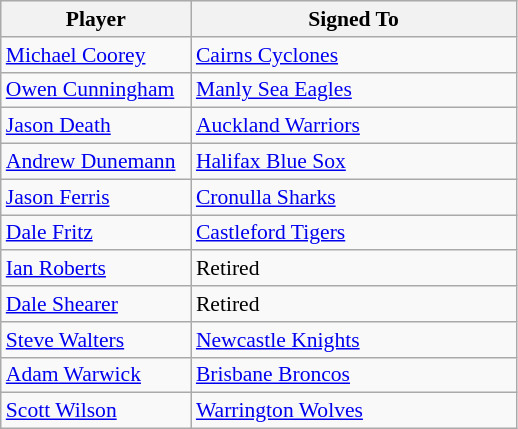<table class="wikitable" style="font-size:90%">
<tr style="background:#efefef;">
<th style="width:120px;">Player</th>
<th style="width:210px;">Signed To</th>
</tr>
<tr>
<td><a href='#'>Michael Coorey</a></td>
<td> <a href='#'>Cairns Cyclones</a></td>
</tr>
<tr>
<td><a href='#'>Owen Cunningham</a></td>
<td> <a href='#'>Manly Sea Eagles</a></td>
</tr>
<tr>
<td><a href='#'>Jason Death</a></td>
<td> <a href='#'>Auckland Warriors</a></td>
</tr>
<tr>
<td><a href='#'>Andrew Dunemann</a></td>
<td> <a href='#'>Halifax Blue Sox</a></td>
</tr>
<tr>
<td><a href='#'>Jason Ferris</a></td>
<td> <a href='#'>Cronulla Sharks</a></td>
</tr>
<tr>
<td><a href='#'>Dale Fritz</a></td>
<td> <a href='#'>Castleford Tigers</a></td>
</tr>
<tr>
<td><a href='#'>Ian Roberts</a></td>
<td>Retired</td>
</tr>
<tr>
<td><a href='#'>Dale Shearer</a></td>
<td>Retired</td>
</tr>
<tr>
<td><a href='#'>Steve Walters</a></td>
<td> <a href='#'>Newcastle Knights</a></td>
</tr>
<tr>
<td><a href='#'>Adam Warwick</a></td>
<td> <a href='#'>Brisbane Broncos</a></td>
</tr>
<tr>
<td><a href='#'>Scott Wilson</a></td>
<td> <a href='#'>Warrington Wolves</a></td>
</tr>
</table>
